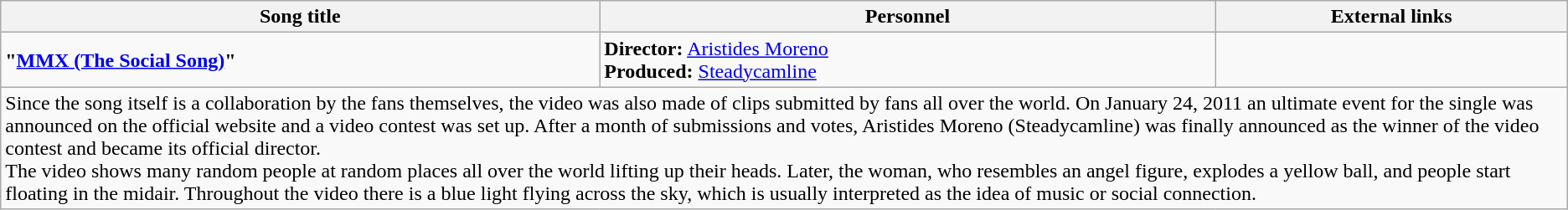<table class="wikitable">
<tr>
<th>Song title</th>
<th>Personnel</th>
<th>External links</th>
</tr>
<tr>
<td><strong>"<a href='#'>MMX (The Social Song)</a>"</strong></td>
<td><strong>Director:</strong> <a href='#'>Aristides Moreno</a> <br><strong>Produced:</strong> <a href='#'>Steadycamline</a></td>
<td></td>
</tr>
<tr>
<td colspan="6">Since the song itself is a collaboration by the fans themselves, the video was also made of clips submitted by fans all over the world. On January 24, 2011 an ultimate event for the single was announced on the official website and a video contest was set up. After a month of submissions and votes, Aristides Moreno (Steadycamline) was finally announced as the winner of the video contest and became its official director.<br>The video shows many random people at random places all over the world lifting up their heads. Later, the woman, who resembles an angel figure, explodes a yellow ball, and people start floating in the midair. Throughout the video there is a blue light flying across the sky, which is usually interpreted as the idea of music or social connection.</td>
</tr>
</table>
